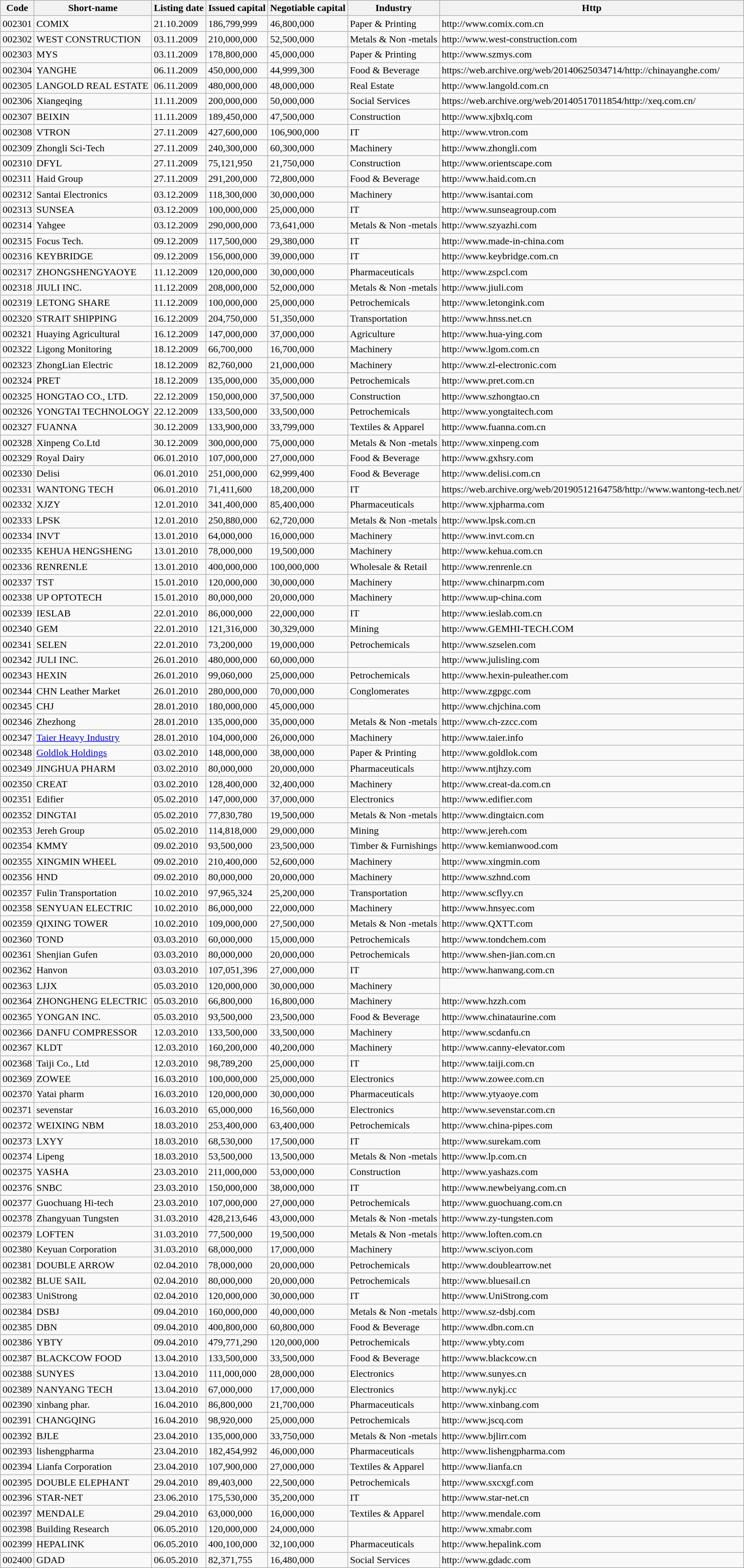<table class=wikitable>
<tr>
<th>Code</th>
<th>Short-name</th>
<th>Listing date</th>
<th>Issued capital</th>
<th>Negotiable capital</th>
<th>Industry</th>
<th>Http</th>
</tr>
<tr>
<td>002301</td>
<td>COMIX</td>
<td>21.10.2009</td>
<td>186,799,999</td>
<td>46,800,000</td>
<td>Paper & Printing</td>
<td>http://www.comix.com.cn</td>
</tr>
<tr>
<td>002302</td>
<td>WEST CONSTRUCTION</td>
<td>03.11.2009</td>
<td>210,000,000</td>
<td>52,500,000</td>
<td>Metals & Non -metals</td>
<td>http://www.west-construction.com</td>
</tr>
<tr>
<td>002303</td>
<td>MYS</td>
<td>03.11.2009</td>
<td>178,800,000</td>
<td>45,000,000</td>
<td>Paper & Printing</td>
<td>http://www.szmys.com</td>
</tr>
<tr>
<td>002304</td>
<td>YANGHE</td>
<td>06.11.2009</td>
<td>450,000,000</td>
<td>44,999,300</td>
<td>Food & Beverage</td>
<td>https://web.archive.org/web/20140625034714/http://chinayanghe.com/</td>
</tr>
<tr>
<td>002305</td>
<td>LANGOLD REAL ESTATE</td>
<td>06.11.2009</td>
<td>480,000,000</td>
<td>48,000,000</td>
<td>Real Estate</td>
<td>http://www.langold.com.cn</td>
</tr>
<tr>
<td>002306</td>
<td>Xiangeqing</td>
<td>11.11.2009</td>
<td>200,000,000</td>
<td>50,000,000</td>
<td>Social Services</td>
<td>https://web.archive.org/web/20140517011854/http://xeq.com.cn/</td>
</tr>
<tr>
<td>002307</td>
<td>BEIXIN</td>
<td>11.11.2009</td>
<td>189,450,000</td>
<td>47,500,000</td>
<td>Construction</td>
<td>http://www.xjbxlq.com</td>
</tr>
<tr>
<td>002308</td>
<td>VTRON</td>
<td>27.11.2009</td>
<td>427,600,000</td>
<td>106,900,000</td>
<td>IT</td>
<td>http://www.vtron.com</td>
</tr>
<tr>
<td>002309</td>
<td>Zhongli Sci-Tech</td>
<td>27.11.2009</td>
<td>240,300,000</td>
<td>60,300,000</td>
<td>Machinery</td>
<td>http://www.zhongli.com</td>
</tr>
<tr>
<td>002310</td>
<td>DFYL</td>
<td>27.11.2009</td>
<td>75,121,950</td>
<td>21,750,000</td>
<td>Construction</td>
<td>http://www.orientscape.com</td>
</tr>
<tr>
<td>002311</td>
<td>Haid Group</td>
<td>27.11.2009</td>
<td>291,200,000</td>
<td>72,800,000</td>
<td>Food & Beverage</td>
<td>http://www.haid.com.cn</td>
</tr>
<tr>
<td>002312</td>
<td>Santai Electronics</td>
<td>03.12.2009</td>
<td>118,300,000</td>
<td>30,000,000</td>
<td>Machinery</td>
<td>http://www.isantai.com</td>
</tr>
<tr>
<td>002313</td>
<td>SUNSEA</td>
<td>03.12.2009</td>
<td>100,000,000</td>
<td>25,000,000</td>
<td>IT</td>
<td>http://www.sunseagroup.com</td>
</tr>
<tr>
<td>002314</td>
<td>Yahgee</td>
<td>03.12.2009</td>
<td>290,000,000</td>
<td>73,641,000</td>
<td>Metals & Non -metals</td>
<td>http://www.szyazhi.com</td>
</tr>
<tr>
<td>002315</td>
<td>Focus Tech.</td>
<td>09.12.2009</td>
<td>117,500,000</td>
<td>29,380,000</td>
<td>IT</td>
<td>http://www.made-in-china.com</td>
</tr>
<tr>
<td>002316</td>
<td>KEYBRIDGE</td>
<td>09.12.2009</td>
<td>156,000,000</td>
<td>39,000,000</td>
<td>IT</td>
<td>http://www.keybridge.com.cn</td>
</tr>
<tr>
<td>002317</td>
<td>ZHONGSHENGYAOYE</td>
<td>11.12.2009</td>
<td>120,000,000</td>
<td>30,000,000</td>
<td>Pharmaceuticals</td>
<td>http://www.zspcl.com</td>
</tr>
<tr>
<td>002318</td>
<td>JIULI INC.</td>
<td>11.12.2009</td>
<td>208,000,000</td>
<td>52,000,000</td>
<td>Metals & Non -metals</td>
<td>http://www.jiuli.com</td>
</tr>
<tr>
<td>002319</td>
<td>LETONG SHARE</td>
<td>11.12.2009</td>
<td>100,000,000</td>
<td>25,000,000</td>
<td>Petrochemicals</td>
<td>http://www.letongink.com</td>
</tr>
<tr>
<td>002320</td>
<td>STRAIT SHIPPING</td>
<td>16.12.2009</td>
<td>204,750,000</td>
<td>51,350,000</td>
<td>Transportation</td>
<td>http://www.hnss.net.cn</td>
</tr>
<tr>
<td>002321</td>
<td>Huaying Agricultural</td>
<td>16.12.2009</td>
<td>147,000,000</td>
<td>37,000,000</td>
<td>Agriculture</td>
<td>http://www.hua-ying.com</td>
</tr>
<tr>
<td>002322</td>
<td>Ligong Monitoring</td>
<td>18.12.2009</td>
<td>66,700,000</td>
<td>16,700,000</td>
<td>Machinery</td>
<td>http://www.lgom.com.cn</td>
</tr>
<tr>
<td>002323</td>
<td>ZhongLian Electric</td>
<td>18.12.2009</td>
<td>82,760,000</td>
<td>21,000,000</td>
<td>Machinery</td>
<td>http://www.zl-electronic.com</td>
</tr>
<tr>
<td>002324</td>
<td>PRET</td>
<td>18.12.2009</td>
<td>135,000,000</td>
<td>35,000,000</td>
<td>Petrochemicals</td>
<td>http://www.pret.com.cn</td>
</tr>
<tr>
<td>002325</td>
<td>HONGTAO CO., LTD.</td>
<td>22.12.2009</td>
<td>150,000,000</td>
<td>37,500,000</td>
<td>Construction</td>
<td>http://www.szhongtao.cn</td>
</tr>
<tr>
<td>002326</td>
<td>YONGTAI TECHNOLOGY</td>
<td>22.12.2009</td>
<td>133,500,000</td>
<td>33,500,000</td>
<td>Petrochemicals</td>
<td>http://www.yongtaitech.com</td>
</tr>
<tr>
<td>002327</td>
<td>FUANNA</td>
<td>30.12.2009</td>
<td>133,900,000</td>
<td>33,799,000</td>
<td>Textiles & Apparel</td>
<td>http://www.fuanna.com.cn</td>
</tr>
<tr>
<td>002328</td>
<td>Xinpeng Co.Ltd</td>
<td>30.12.2009</td>
<td>300,000,000</td>
<td>75,000,000</td>
<td>Metals & Non -metals</td>
<td>http://www.xinpeng.com</td>
</tr>
<tr>
<td>002329</td>
<td>Royal Dairy</td>
<td>06.01.2010</td>
<td>107,000,000</td>
<td>27,000,000</td>
<td>Food & Beverage</td>
<td>http://www.gxhsry.com</td>
</tr>
<tr>
<td>002330</td>
<td>Delisi</td>
<td>06.01.2010</td>
<td>251,000,000</td>
<td>62,999,400</td>
<td>Food & Beverage</td>
<td>http://www.delisi.com.cn</td>
</tr>
<tr>
<td>002331</td>
<td>WANTONG TECH</td>
<td>06.01.2010</td>
<td>71,411,600</td>
<td>18,200,000</td>
<td>IT</td>
<td>https://web.archive.org/web/20190512164758/http://www.wantong-tech.net/</td>
</tr>
<tr>
<td>002332</td>
<td>XJZY</td>
<td>12.01.2010</td>
<td>341,400,000</td>
<td>85,400,000</td>
<td>Pharmaceuticals</td>
<td>http://www.xjpharma.com</td>
</tr>
<tr>
<td>002333</td>
<td>LPSK</td>
<td>12.01.2010</td>
<td>250,880,000</td>
<td>62,720,000</td>
<td>Metals & Non -metals</td>
<td>http://www.lpsk.com.cn</td>
</tr>
<tr>
<td>002334</td>
<td>INVT</td>
<td>13.01.2010</td>
<td>64,000,000</td>
<td>16,000,000</td>
<td>Machinery</td>
<td>http://www.invt.com.cn</td>
</tr>
<tr>
<td>002335</td>
<td>KEHUA HENGSHENG</td>
<td>13.01.2010</td>
<td>78,000,000</td>
<td>19,500,000</td>
<td>Machinery</td>
<td>http://www.kehua.com.cn</td>
</tr>
<tr>
<td>002336</td>
<td>RENRENLE</td>
<td>13.01.2010</td>
<td>400,000,000</td>
<td>100,000,000</td>
<td>Wholesale & Retail</td>
<td>http://www.renrenle.cn</td>
</tr>
<tr>
<td>002337</td>
<td>TST</td>
<td>15.01.2010</td>
<td>120,000,000</td>
<td>30,000,000</td>
<td>Machinery</td>
<td>http://www.chinarpm.com</td>
</tr>
<tr>
<td>002338</td>
<td>UP OPTOTECH</td>
<td>15.01.2010</td>
<td>80,000,000</td>
<td>20,000,000</td>
<td>Machinery</td>
<td>http://www.up-china.com</td>
</tr>
<tr>
<td>002339</td>
<td>IESLAB</td>
<td>22.01.2010</td>
<td>86,000,000</td>
<td>22,000,000</td>
<td>IT</td>
<td>http://www.ieslab.com.cn</td>
</tr>
<tr>
<td>002340</td>
<td>GEM</td>
<td>22.01.2010</td>
<td>121,316,000</td>
<td>30,329,000</td>
<td>Mining</td>
<td>http://www.GEMHI-TECH.COM</td>
</tr>
<tr>
<td>002341</td>
<td>SELEN</td>
<td>22.01.2010</td>
<td>73,200,000</td>
<td>19,000,000</td>
<td>Petrochemicals</td>
<td>http://www.szselen.com</td>
</tr>
<tr>
<td>002342</td>
<td>JULI INC.</td>
<td>26.01.2010</td>
<td>480,000,000</td>
<td>60,000,000</td>
<td></td>
<td>http://www.julisling.com</td>
</tr>
<tr>
<td>002343</td>
<td>HEXIN</td>
<td>26.01.2010</td>
<td>99,060,000</td>
<td>25,000,000</td>
<td>Petrochemicals</td>
<td>http://www.hexin-puleather.com</td>
</tr>
<tr>
<td>002344</td>
<td>CHN Leather Market</td>
<td>26.01.2010</td>
<td>280,000,000</td>
<td>70,000,000</td>
<td>Conglomerates</td>
<td>http://www.zgpgc.com</td>
</tr>
<tr>
<td>002345</td>
<td>CHJ</td>
<td>28.01.2010</td>
<td>180,000,000</td>
<td>45,000,000</td>
<td></td>
<td>http://www.chjchina.com</td>
</tr>
<tr>
<td>002346</td>
<td>Zhezhong</td>
<td>28.01.2010</td>
<td>135,000,000</td>
<td>35,000,000</td>
<td>Metals & Non -metals</td>
<td>http://www.ch-zzcc.com</td>
</tr>
<tr>
<td>002347</td>
<td><a href='#'>Taier Heavy Industry</a></td>
<td>28.01.2010</td>
<td>104,000,000</td>
<td>26,000,000</td>
<td>Machinery</td>
<td>http://www.taier.info</td>
</tr>
<tr>
<td>002348</td>
<td><a href='#'>Goldlok Holdings</a></td>
<td>03.02.2010</td>
<td>148,000,000</td>
<td>38,000,000</td>
<td>Paper & Printing</td>
<td>http://www.goldlok.com</td>
</tr>
<tr>
<td>002349</td>
<td>JINGHUA PHARM</td>
<td>03.02.2010</td>
<td>80,000,000</td>
<td>20,000,000</td>
<td>Pharmaceuticals</td>
<td>http://www.ntjhzy.com</td>
</tr>
<tr>
<td>002350</td>
<td>CREAT</td>
<td>03.02.2010</td>
<td>128,400,000</td>
<td>32,400,000</td>
<td>Machinery</td>
<td>http://www.creat-da.com.cn</td>
</tr>
<tr>
<td>002351</td>
<td>Edifier</td>
<td>05.02.2010</td>
<td>147,000,000</td>
<td>37,000,000</td>
<td>Electronics</td>
<td>http://www.edifier.com</td>
</tr>
<tr>
<td>002352</td>
<td>DINGTAI</td>
<td>05.02.2010</td>
<td>77,830,780</td>
<td>19,500,000</td>
<td>Metals & Non -metals</td>
<td>http://www.dingtaicn.com</td>
</tr>
<tr>
<td>002353</td>
<td>Jereh Group</td>
<td>05.02.2010</td>
<td>114,818,000</td>
<td>29,000,000</td>
<td>Mining</td>
<td>http://www.jereh.com</td>
</tr>
<tr>
<td>002354</td>
<td>KMMY</td>
<td>09.02.2010</td>
<td>93,500,000</td>
<td>23,500,000</td>
<td>Timber & Furnishings</td>
<td>http://www.kemianwood.com</td>
</tr>
<tr>
<td>002355</td>
<td>XINGMIN WHEEL</td>
<td>09.02.2010</td>
<td>210,400,000</td>
<td>52,600,000</td>
<td>Machinery</td>
<td>http://www.xingmin.com</td>
</tr>
<tr>
<td>002356</td>
<td>HND</td>
<td>09.02.2010</td>
<td>80,000,000</td>
<td>20,000,000</td>
<td>Machinery</td>
<td>http://www.szhnd.com</td>
</tr>
<tr>
<td>002357</td>
<td>Fulin Transportation</td>
<td>10.02.2010</td>
<td>97,965,324</td>
<td>25,200,000</td>
<td>Transportation</td>
<td>http://www.scflyy.cn</td>
</tr>
<tr>
<td>002358</td>
<td>SENYUAN ELECTRIC</td>
<td>10.02.2010</td>
<td>86,000,000</td>
<td>22,000,000</td>
<td>Machinery</td>
<td>http://www.hnsyec.com</td>
</tr>
<tr>
<td>002359</td>
<td>QIXING TOWER</td>
<td>10.02.2010</td>
<td>109,000,000</td>
<td>27,500,000</td>
<td>Metals & Non -metals</td>
<td>http://www.QXTT.com</td>
</tr>
<tr>
<td>002360</td>
<td>TOND</td>
<td>03.03.2010</td>
<td>60,000,000</td>
<td>15,000,000</td>
<td>Petrochemicals</td>
<td>http://www.tondchem.com</td>
</tr>
<tr>
<td>002361</td>
<td>Shenjian Gufen</td>
<td>03.03.2010</td>
<td>80,000,000</td>
<td>20,000,000</td>
<td>Petrochemicals</td>
<td>http://www.shen-jian.com.cn</td>
</tr>
<tr>
<td>002362</td>
<td>Hanvon</td>
<td>03.03.2010</td>
<td>107,051,396</td>
<td>27,000,000</td>
<td>IT</td>
<td>http://www.hanwang.com.cn</td>
</tr>
<tr>
<td>002363</td>
<td>LJJX</td>
<td>05.03.2010</td>
<td>120,000,000</td>
<td>30,000,000</td>
<td>Machinery</td>
<td></td>
</tr>
<tr>
<td>002364</td>
<td>ZHONGHENG ELECTRIC</td>
<td>05.03.2010</td>
<td>66,800,000</td>
<td>16,800,000</td>
<td>Machinery</td>
<td>http://www.hzzh.com</td>
</tr>
<tr>
<td>002365</td>
<td>YONGAN INC.</td>
<td>05.03.2010</td>
<td>93,500,000</td>
<td>23,500,000</td>
<td>Food & Beverage</td>
<td>http://www.chinataurine.com</td>
</tr>
<tr>
<td>002366</td>
<td>DANFU COMPRESSOR</td>
<td>12.03.2010</td>
<td>133,500,000</td>
<td>33,500,000</td>
<td>Machinery</td>
<td>http://www.scdanfu.cn</td>
</tr>
<tr>
<td>002367</td>
<td>KLDT</td>
<td>12.03.2010</td>
<td>160,200,000</td>
<td>40,200,000</td>
<td>Machinery</td>
<td>http://www.canny-elevator.com</td>
</tr>
<tr>
<td>002368</td>
<td>Taiji Co., Ltd</td>
<td>12.03.2010</td>
<td>98,789,200</td>
<td>25,000,000</td>
<td>IT</td>
<td>http://www.taiji.com.cn</td>
</tr>
<tr>
<td>002369</td>
<td>ZOWEE</td>
<td>16.03.2010</td>
<td>100,000,000</td>
<td>25,000,000</td>
<td>Electronics</td>
<td>http://www.zowee.com.cn</td>
</tr>
<tr>
<td>002370</td>
<td>Yatai pharm</td>
<td>16.03.2010</td>
<td>120,000,000</td>
<td>30,000,000</td>
<td>Pharmaceuticals</td>
<td>http://www.ytyaoye.com</td>
</tr>
<tr>
<td>002371</td>
<td>sevenstar</td>
<td>16.03.2010</td>
<td>65,000,000</td>
<td>16,560,000</td>
<td>Electronics</td>
<td>http://www.sevenstar.com.cn</td>
</tr>
<tr>
<td>002372</td>
<td>WEIXING NBM</td>
<td>18.03.2010</td>
<td>253,400,000</td>
<td>63,400,000</td>
<td>Petrochemicals</td>
<td>http://www.china-pipes.com</td>
</tr>
<tr>
<td>002373</td>
<td>LXYY</td>
<td>18.03.2010</td>
<td>68,530,000</td>
<td>17,500,000</td>
<td>IT</td>
<td>http://www.surekam.com</td>
</tr>
<tr>
<td>002374</td>
<td>Lipeng</td>
<td>18.03.2010</td>
<td>53,500,000</td>
<td>13,500,000</td>
<td>Metals & Non -metals</td>
<td>http://www.lp.com.cn</td>
</tr>
<tr>
<td>002375</td>
<td>YASHA</td>
<td>23.03.2010</td>
<td>211,000,000</td>
<td>53,000,000</td>
<td>Construction</td>
<td>http://www.yashazs.com</td>
</tr>
<tr>
<td>002376</td>
<td>SNBC</td>
<td>23.03.2010</td>
<td>150,000,000</td>
<td>38,000,000</td>
<td>IT</td>
<td>http://www.newbeiyang.com.cn</td>
</tr>
<tr>
<td>002377</td>
<td>Guochuang Hi-tech</td>
<td>23.03.2010</td>
<td>107,000,000</td>
<td>27,000,000</td>
<td>Petrochemicals</td>
<td>http://www.guochuang.com.cn</td>
</tr>
<tr>
<td>002378</td>
<td>Zhangyuan Tungsten</td>
<td>31.03.2010</td>
<td>428,213,646</td>
<td>43,000,000</td>
<td>Metals & Non -metals</td>
<td>http://www.zy-tungsten.com</td>
</tr>
<tr>
<td>002379</td>
<td>LOFTEN</td>
<td>31.03.2010</td>
<td>77,500,000</td>
<td>19,500,000</td>
<td>Metals & Non -metals</td>
<td>http://www.loften.com.cn</td>
</tr>
<tr>
<td>002380</td>
<td>Keyuan Corporation</td>
<td>31.03.2010</td>
<td>68,000,000</td>
<td>17,000,000</td>
<td>Machinery</td>
<td>http://www.sciyon.com</td>
</tr>
<tr>
<td>002381</td>
<td>DOUBLE ARROW</td>
<td>02.04.2010</td>
<td>78,000,000</td>
<td>20,000,000</td>
<td>Petrochemicals</td>
<td>http://www.doublearrow.net</td>
</tr>
<tr>
<td>002382</td>
<td>BLUE SAIL</td>
<td>02.04.2010</td>
<td>80,000,000</td>
<td>20,000,000</td>
<td>Petrochemicals</td>
<td>http://www.bluesail.cn</td>
</tr>
<tr>
<td>002383</td>
<td>UniStrong</td>
<td>02.04.2010</td>
<td>120,000,000</td>
<td>30,000,000</td>
<td>IT</td>
<td>http://www.UniStrong.com</td>
</tr>
<tr>
<td>002384</td>
<td>DSBJ</td>
<td>09.04.2010</td>
<td>160,000,000</td>
<td>40,000,000</td>
<td>Metals & Non -metals</td>
<td>http://www.sz-dsbj.com</td>
</tr>
<tr>
<td>002385</td>
<td>DBN</td>
<td>09.04.2010</td>
<td>400,800,000</td>
<td>60,800,000</td>
<td>Food & Beverage</td>
<td>http://www.dbn.com.cn</td>
</tr>
<tr>
<td>002386</td>
<td>YBTY</td>
<td>09.04.2010</td>
<td>479,771,290</td>
<td>120,000,000</td>
<td>Petrochemicals</td>
<td>http://www.ybty.com</td>
</tr>
<tr>
<td>002387</td>
<td>BLACKCOW FOOD</td>
<td>13.04.2010</td>
<td>133,500,000</td>
<td>33,500,000</td>
<td>Food & Beverage</td>
<td>http://www.blackcow.cn</td>
</tr>
<tr>
<td>002388</td>
<td>SUNYES</td>
<td>13.04.2010</td>
<td>111,000,000</td>
<td>28,000,000</td>
<td>Electronics</td>
<td>http://www.sunyes.cn</td>
</tr>
<tr>
<td>002389</td>
<td>NANYANG TECH</td>
<td>13.04.2010</td>
<td>67,000,000</td>
<td>17,000,000</td>
<td>Electronics</td>
<td>http://www.nykj.cc</td>
</tr>
<tr>
<td>002390</td>
<td>xinbang phar.</td>
<td>16.04.2010</td>
<td>86,800,000</td>
<td>21,700,000</td>
<td>Pharmaceuticals</td>
<td>http://www.xinbang.com</td>
</tr>
<tr>
<td>002391</td>
<td>CHANGQING</td>
<td>16.04.2010</td>
<td>98,920,000</td>
<td>25,000,000</td>
<td>Petrochemicals</td>
<td>http://www.jscq.com</td>
</tr>
<tr>
<td>002392</td>
<td>BJLE</td>
<td>23.04.2010</td>
<td>135,000,000</td>
<td>33,750,000</td>
<td>Metals & Non -metals</td>
<td>http://www.bjlirr.com</td>
</tr>
<tr>
<td>002393</td>
<td>lishengpharma</td>
<td>23.04.2010</td>
<td>182,454,992</td>
<td>46,000,000</td>
<td>Pharmaceuticals</td>
<td>http://www.lishengpharma.com</td>
</tr>
<tr>
<td>002394</td>
<td>Lianfa Corporation</td>
<td>23.04.2010</td>
<td>107,900,000</td>
<td>27,000,000</td>
<td>Textiles & Apparel</td>
<td>http://www.lianfa.cn</td>
</tr>
<tr>
<td>002395</td>
<td>DOUBLE ELEPHANT</td>
<td>29.04.2010</td>
<td>89,403,000</td>
<td>22,500,000</td>
<td>Petrochemicals</td>
<td>http://www.sxcxgf.com</td>
</tr>
<tr>
<td>002396</td>
<td>STAR-NET</td>
<td>23.06.2010</td>
<td>175,530,000</td>
<td>35,200,000</td>
<td>IT</td>
<td>http://www.star-net.cn</td>
</tr>
<tr>
<td>002397</td>
<td>MENDALE</td>
<td>29.04.2010</td>
<td>63,000,000</td>
<td>16,000,000</td>
<td>Textiles & Apparel</td>
<td>http://www.mendale.com</td>
</tr>
<tr>
<td>002398</td>
<td>Building Research</td>
<td>06.05.2010</td>
<td>120,000,000</td>
<td>24,000,000</td>
<td></td>
<td>http://www.xmabr.com</td>
</tr>
<tr>
<td>002399</td>
<td>HEPALINK</td>
<td>06.05.2010</td>
<td>400,100,000</td>
<td>32,100,000</td>
<td>Pharmaceuticals</td>
<td>http://www.hepalink.com</td>
</tr>
<tr>
<td>002400</td>
<td>GDAD</td>
<td>06.05.2010</td>
<td>82,371,755</td>
<td>16,480,000</td>
<td>Social Services</td>
<td>http://www.gdadc.com</td>
</tr>
</table>
